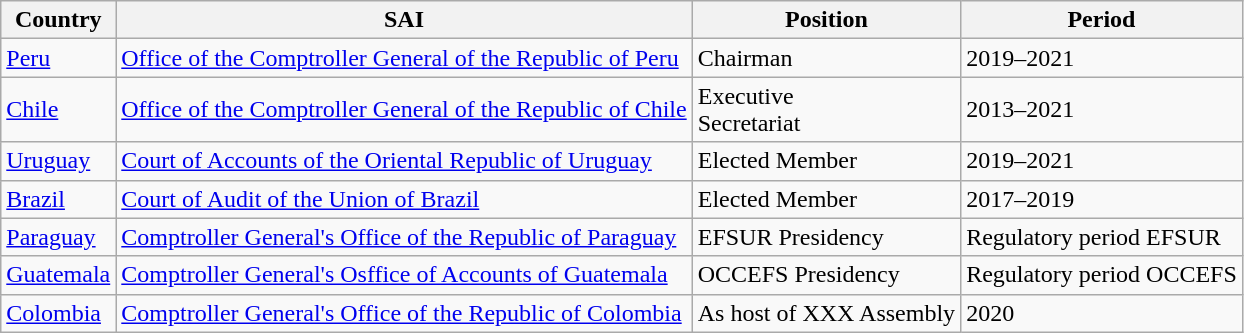<table class="wikitable">
<tr>
<th>Country</th>
<th>SAI</th>
<th>Position</th>
<th>Period</th>
</tr>
<tr>
<td><a href='#'>Peru</a></td>
<td><a href='#'>Office of the Comptroller General of the Republic of Peru</a></td>
<td>Chairman</td>
<td>2019–2021</td>
</tr>
<tr>
<td><a href='#'>Chile</a></td>
<td><a href='#'>Office of the Comptroller General of the Republic of Chile</a></td>
<td>Executive<br>Secretariat</td>
<td>2013–2021</td>
</tr>
<tr>
<td><a href='#'>Uruguay</a></td>
<td><a href='#'>Court of Accounts of the Oriental Republic of Uruguay</a></td>
<td>Elected Member</td>
<td>2019–2021</td>
</tr>
<tr>
<td><a href='#'>Brazil</a></td>
<td><a href='#'>Court of Audit of the Union of Brazil</a></td>
<td>Elected Member</td>
<td>2017–2019</td>
</tr>
<tr>
<td><a href='#'>Paraguay</a></td>
<td><a href='#'>Comptroller General's Office of the Republic of Paraguay</a></td>
<td>EFSUR Presidency</td>
<td>Regulatory period EFSUR</td>
</tr>
<tr>
<td><a href='#'>Guatemala</a></td>
<td><a href='#'>Comptroller General's Osffice of Accounts of Guatemala</a></td>
<td>OCCEFS Presidency</td>
<td>Regulatory period OCCEFS</td>
</tr>
<tr>
<td><a href='#'>Colombia</a></td>
<td><a href='#'>Comptroller General's Office of the Republic of Colombia</a></td>
<td>As host of XXX Assembly</td>
<td>2020</td>
</tr>
</table>
